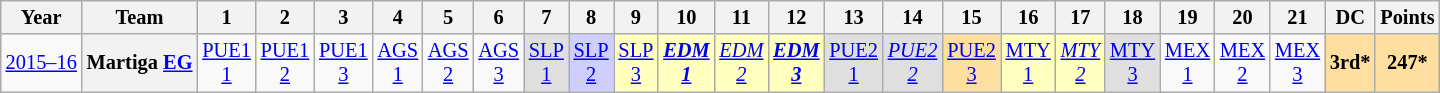<table class="wikitable" style="text-align:center; font-size:85%">
<tr>
<th>Year</th>
<th>Team</th>
<th>1</th>
<th>2</th>
<th>3</th>
<th>4</th>
<th>5</th>
<th>6</th>
<th>7</th>
<th>8</th>
<th>9</th>
<th>10</th>
<th>11</th>
<th>12</th>
<th>13</th>
<th>14</th>
<th>15</th>
<th>16</th>
<th>17</th>
<th>18</th>
<th>19</th>
<th>20</th>
<th>21</th>
<th>DC</th>
<th>Points</th>
</tr>
<tr>
<td nowrap><a href='#'>2015–16</a></td>
<th nowrap>Martiga <a href='#'>EG</a></th>
<td style="background:#"><a href='#'>PUE1<br>1</a><br></td>
<td style="background:#"><a href='#'>PUE1<br>2</a><br></td>
<td style="background:#"><a href='#'>PUE1<br>3</a><br></td>
<td style="background:#"><a href='#'>AGS<br>1</a><br></td>
<td style="background:#"><a href='#'>AGS<br>2</a><br></td>
<td style="background:#"><a href='#'>AGS<br>3</a><br></td>
<td style="background:#DFDFDF"><a href='#'>SLP<br>1</a><br></td>
<td style="background:#CFCFFF"><a href='#'>SLP<br>2</a><br></td>
<td style="background:#FFFFBF"><a href='#'>SLP<br>3</a><br></td>
<td style="background:#FFFFBF"><strong><em><a href='#'>EDM<br>1</a></em></strong><br></td>
<td style="background:#FFFFBF"><em><a href='#'>EDM<br>2</a></em><br></td>
<td style="background:#FFFFBF"><strong><em><a href='#'>EDM<br>3</a></em></strong><br></td>
<td style="background:#DFDFDF"><a href='#'>PUE2<br>1</a><br></td>
<td style="background:#DFDFDF"><em><a href='#'>PUE2<br>2</a></em><br></td>
<td style="background:#FFDF9F"><a href='#'>PUE2<br>3</a><br></td>
<td style="background:#FFFFBF"><a href='#'>MTY<br>1</a><br></td>
<td style="background:#FFFFBF"><em><a href='#'>MTY<br>2</a></em><br></td>
<td style="background:#DFDFDF"><a href='#'>MTY<br>3</a><br></td>
<td style="background:#"><a href='#'>MEX<br>1</a><br></td>
<td style="background:#"><a href='#'>MEX<br>2</a><br></td>
<td style="background:#"><a href='#'>MEX<br>3</a><br></td>
<th style="background:#FFDF9F">3rd*</th>
<th style="background:#FFDF9F">247*</th>
</tr>
</table>
